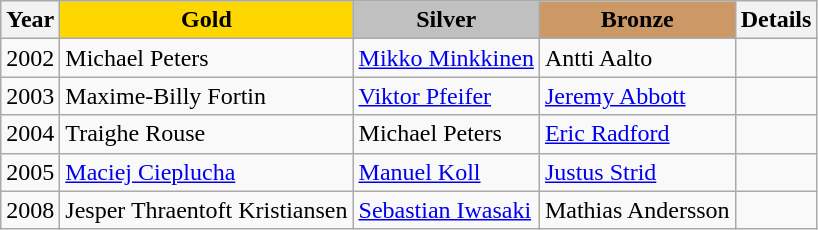<table class="wikitable">
<tr>
<th>Year</th>
<td bgcolor="gold" align="center"><strong>Gold</strong></td>
<td bgcolor="silver" align="center"><strong>Silver</strong></td>
<td bgcolor="cc9966" align="center"><strong>Bronze</strong></td>
<th>Details</th>
</tr>
<tr>
<td>2002</td>
<td> Michael Peters</td>
<td> <a href='#'>Mikko Minkkinen</a></td>
<td> Antti Aalto</td>
<td></td>
</tr>
<tr>
<td>2003</td>
<td> Maxime-Billy Fortin</td>
<td> <a href='#'>Viktor Pfeifer</a></td>
<td> <a href='#'>Jeremy Abbott</a></td>
<td></td>
</tr>
<tr>
<td>2004</td>
<td> Traighe Rouse</td>
<td> Michael Peters</td>
<td> <a href='#'>Eric Radford</a></td>
<td></td>
</tr>
<tr>
<td>2005</td>
<td> <a href='#'>Maciej Cieplucha</a></td>
<td> <a href='#'>Manuel Koll</a></td>
<td> <a href='#'>Justus Strid</a></td>
<td></td>
</tr>
<tr>
<td>2008</td>
<td> Jesper Thraentoft Kristiansen</td>
<td> <a href='#'>Sebastian Iwasaki</a></td>
<td> Mathias Andersson</td>
<td></td>
</tr>
</table>
